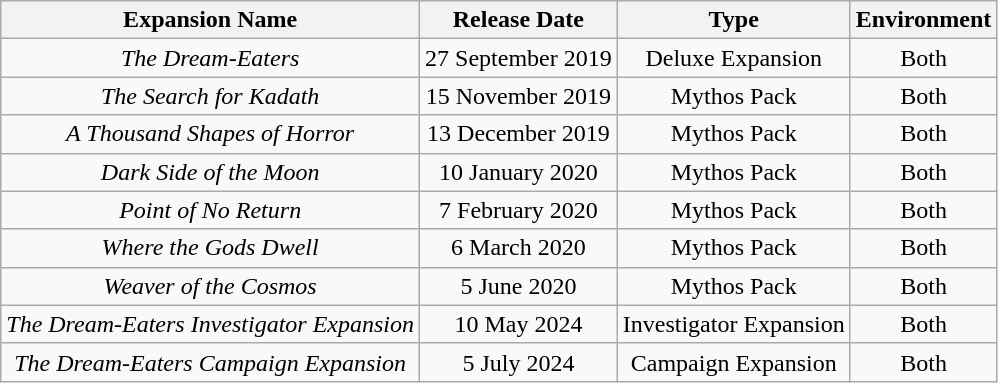<table class="wikitable" style="text-align:center">
<tr>
<th>Expansion Name</th>
<th>Release Date</th>
<th>Type</th>
<th>Environment</th>
</tr>
<tr>
<td><em>The Dream-Eaters</em></td>
<td>27 September 2019</td>
<td>Deluxe Expansion</td>
<td>Both</td>
</tr>
<tr>
<td><em>The Search for Kadath</em></td>
<td>15 November 2019</td>
<td>Mythos Pack</td>
<td>Both</td>
</tr>
<tr>
<td><em>A Thousand Shapes of Horror</em></td>
<td>13 December 2019</td>
<td>Mythos Pack</td>
<td>Both</td>
</tr>
<tr>
<td><em>Dark Side of the Moon</em></td>
<td>10 January 2020</td>
<td>Mythos Pack</td>
<td>Both</td>
</tr>
<tr>
<td><em>Point of No Return</em></td>
<td>7 February 2020</td>
<td>Mythos Pack</td>
<td>Both</td>
</tr>
<tr>
<td><em>Where the Gods Dwell</em></td>
<td>6 March 2020</td>
<td>Mythos Pack</td>
<td>Both</td>
</tr>
<tr>
<td><em>Weaver of the Cosmos</em></td>
<td>5 June 2020</td>
<td>Mythos Pack</td>
<td>Both</td>
</tr>
<tr>
<td><em>The Dream-Eaters Investigator Expansion</em></td>
<td>10 May 2024</td>
<td>Investigator Expansion</td>
<td>Both</td>
</tr>
<tr>
<td><em>The Dream-Eaters Campaign Expansion</em></td>
<td>5 July 2024</td>
<td>Campaign Expansion</td>
<td>Both</td>
</tr>
</table>
